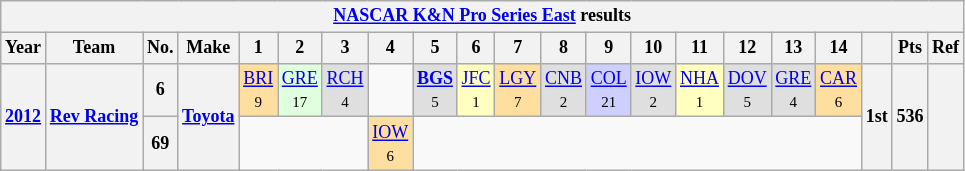<table class="wikitable" style="text-align:center; font-size:75%">
<tr>
<th colspan=21><a href='#'>NASCAR K&N Pro Series East</a> results</th>
</tr>
<tr>
<th>Year</th>
<th>Team</th>
<th>No.</th>
<th>Make</th>
<th>1</th>
<th>2</th>
<th>3</th>
<th>4</th>
<th>5</th>
<th>6</th>
<th>7</th>
<th>8</th>
<th>9</th>
<th>10</th>
<th>11</th>
<th>12</th>
<th>13</th>
<th>14</th>
<th></th>
<th>Pts</th>
<th>Ref</th>
</tr>
<tr>
<th rowspan=2><a href='#'>2012</a></th>
<th rowspan=2><a href='#'>Rev Racing</a></th>
<th>6</th>
<th rowspan=2><a href='#'>Toyota</a></th>
<td style="background:#FFDF9F;"><a href='#'>BRI</a><br><small>9</small></td>
<td style="background:#DFFFDF;"><a href='#'>GRE</a><br><small>17</small></td>
<td style="background:#DFDFDF;"><a href='#'>RCH</a><br><small>4</small></td>
<td></td>
<td style="background:#DFDFDF;"><strong><a href='#'>BGS</a></strong><br><small>5</small></td>
<td style="background:#FFFFBF;"><a href='#'>JFC</a><br><small>1</small></td>
<td style="background:#FFDF9F;"><a href='#'>LGY</a><br><small>7</small></td>
<td style="background:#DFDFDF;"><a href='#'>CNB</a><br><small>2</small></td>
<td style="background:#CFCFFF;"><a href='#'>COL</a><br><small>21</small></td>
<td style="background:#DFDFDF;"><a href='#'>IOW</a><br><small>2</small></td>
<td style="background:#FFFFBF;"><a href='#'>NHA</a><br><small>1</small></td>
<td style="background:#DFDFDF;"><a href='#'>DOV</a><br><small>5</small></td>
<td style="background:#DFDFDF;"><a href='#'>GRE</a><br><small>4</small></td>
<td style="background:#FFDF9F;"><a href='#'>CAR</a><br><small>6</small></td>
<th rowspan=2>1st</th>
<th rowspan=2>536</th>
<th rowspan=2></th>
</tr>
<tr>
<th>69</th>
<td colspan=3></td>
<td style="background:#FFDF9F;"><a href='#'>IOW</a><br><small>6</small></td>
<td colspan=10></td>
</tr>
</table>
